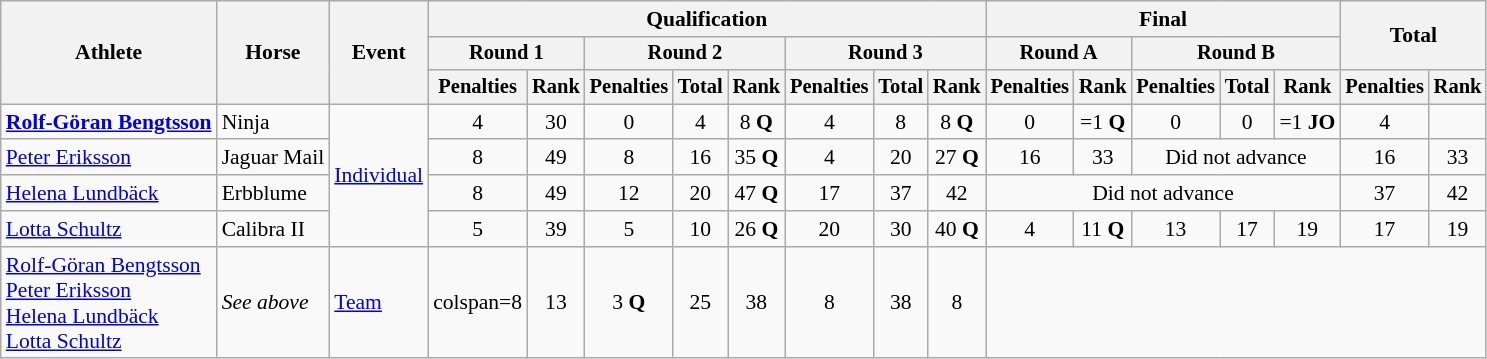<table class="wikitable" style="font-size:90%">
<tr>
<th rowspan="3">Athlete</th>
<th rowspan="3">Horse</th>
<th rowspan="3">Event</th>
<th colspan="8">Qualification</th>
<th colspan="5">Final</th>
<th rowspan=2 colspan="2">Total</th>
</tr>
<tr style="font-size:95%">
<th colspan="2">Round 1</th>
<th colspan="3">Round 2</th>
<th colspan="3">Round 3</th>
<th colspan="2">Round A</th>
<th colspan="3">Round B</th>
</tr>
<tr style="font-size:95%">
<th>Penalties</th>
<th>Rank</th>
<th>Penalties</th>
<th>Total</th>
<th>Rank</th>
<th>Penalties</th>
<th>Total</th>
<th>Rank</th>
<th>Penalties</th>
<th>Rank</th>
<th>Penalties</th>
<th>Total</th>
<th>Rank</th>
<th>Penalties</th>
<th>Rank</th>
</tr>
<tr align=center>
<td align=left><strong><a href='#'>Rolf-Göran Bengtsson</a></strong></td>
<td align=left>Ninja</td>
<td align=left rowspan=4><a href='#'>Individual</a></td>
<td>4</td>
<td>30</td>
<td>0</td>
<td>4</td>
<td>8 <strong>Q</strong></td>
<td>4</td>
<td>8</td>
<td>8 <strong>Q</strong></td>
<td>0</td>
<td>=1 <strong>Q</strong></td>
<td>0</td>
<td>0</td>
<td>=1 <strong>JO</strong></td>
<td>4</td>
<td></td>
</tr>
<tr align=center>
<td align=left><a href='#'>Peter Eriksson</a></td>
<td align=left>Jaguar Mail</td>
<td>8</td>
<td>49</td>
<td>8</td>
<td>16</td>
<td>35 <strong>Q</strong></td>
<td>4</td>
<td>20</td>
<td>27 <strong>Q</strong></td>
<td>16</td>
<td>33</td>
<td colspan=3>Did not advance</td>
<td>16</td>
<td>33</td>
</tr>
<tr align=center>
<td align=left><a href='#'>Helena Lundbäck</a></td>
<td align=left>Erbblume</td>
<td>8</td>
<td>49</td>
<td>12</td>
<td>20</td>
<td>47 <strong>Q</strong></td>
<td>17</td>
<td>37</td>
<td>42</td>
<td colspan=5>Did not advance</td>
<td>37</td>
<td>42</td>
</tr>
<tr align=center>
<td align=left><a href='#'>Lotta Schultz</a></td>
<td align=left>Calibra II</td>
<td>5</td>
<td>39</td>
<td>5</td>
<td>10</td>
<td>26 <strong>Q</strong></td>
<td>20</td>
<td>30</td>
<td>40 <strong>Q</strong></td>
<td>4</td>
<td>11 <strong>Q</strong></td>
<td>13</td>
<td>17</td>
<td>19</td>
<td>17</td>
<td>19</td>
</tr>
<tr align=center>
<td align=left><a href='#'>Rolf-Göran Bengtsson</a><br><a href='#'>Peter Eriksson</a><br><a href='#'>Helena Lundbäck</a><br><a href='#'>Lotta Schultz</a></td>
<td align=left><em>See above</em></td>
<td align=left><a href='#'>Team</a></td>
<td>colspan=8 </td>
<td>13</td>
<td>3 <strong>Q</strong></td>
<td>25</td>
<td>38</td>
<td>8</td>
<td>38</td>
<td>8</td>
</tr>
</table>
